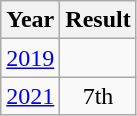<table class="wikitable" style="text-align:center">
<tr>
<th>Year</th>
<th>Result</th>
</tr>
<tr>
<td><a href='#'>2019</a></td>
<td></td>
</tr>
<tr>
<td><a href='#'>2021</a></td>
<td>7th</td>
</tr>
</table>
